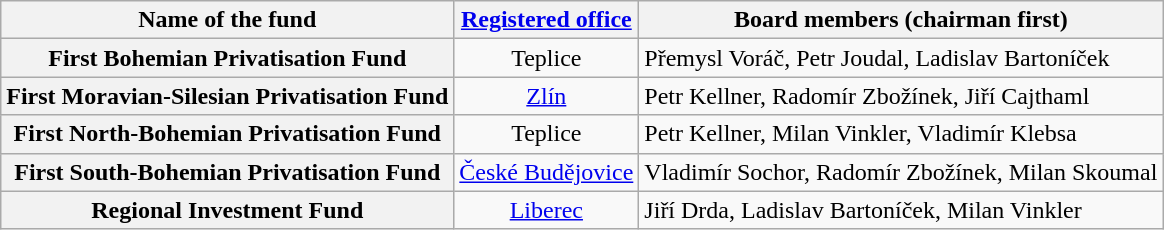<table class="wikitable">
<tr>
<th>Name of the fund</th>
<th><a href='#'>Registered office</a></th>
<th>Board members (chairman first)</th>
</tr>
<tr>
<th>First Bohemian Privatisation Fund</th>
<td align="center">Teplice</td>
<td align="left">Přemysl Voráč, Petr Joudal, Ladislav Bartoníček</td>
</tr>
<tr>
<th>First Moravian-Silesian Privatisation Fund</th>
<td align="center"><a href='#'>Zlín</a></td>
<td align="left">Petr Kellner, Radomír Zbožínek, Jiří Cajthaml</td>
</tr>
<tr>
<th>First North-Bohemian Privatisation Fund</th>
<td align="center">Teplice</td>
<td align="left">Petr Kellner, Milan Vinkler, Vladimír Klebsa</td>
</tr>
<tr>
<th>First South-Bohemian Privatisation Fund</th>
<td align="center"><a href='#'>České Budějovice</a></td>
<td align="left">Vladimír Sochor, Radomír Zbožínek, Milan Skoumal</td>
</tr>
<tr>
<th>Regional Investment Fund</th>
<td align="center"><a href='#'>Liberec</a></td>
<td align="left">Jiří Drda, Ladislav Bartoníček, Milan Vinkler</td>
</tr>
</table>
